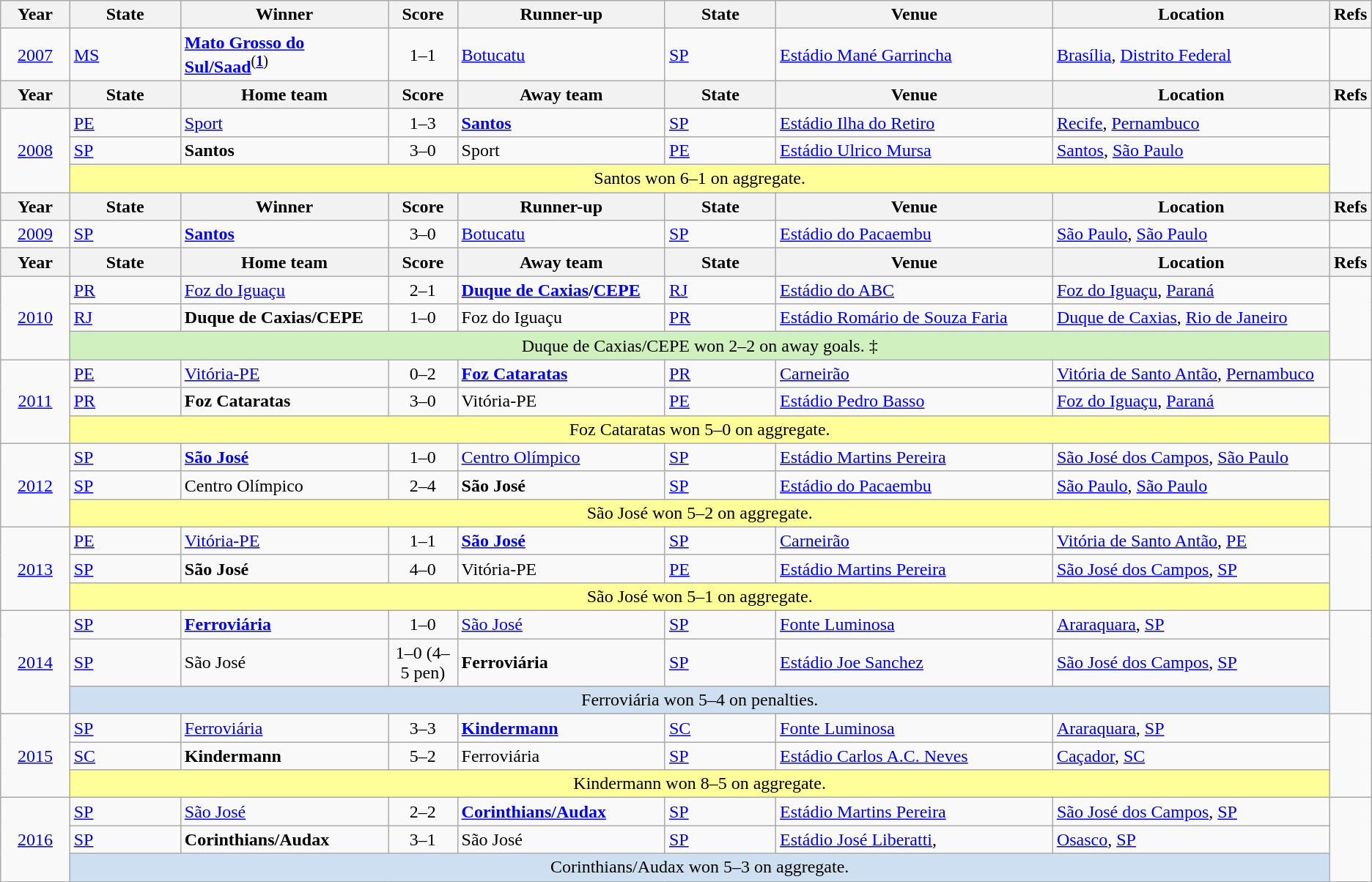<table class="wikitable">
<tr>
<th width=5%>Year</th>
<th width=8%>State</th>
<th width=15%>Winner</th>
<th width=5%>Score</th>
<th width=15%>Runner-up</th>
<th width=8%>State</th>
<th width=20%>Venue</th>
<th width=20%>Location</th>
<th width=3%>Refs</th>
</tr>
<tr>
<td align=center><a href='#'>2007</a></td>
<td> <a href='#'>MS</a></td>
<td><strong><a href='#'>Mato Grosso do Sul/Saad</a></strong><sup>(<strong><a href='#'>1</a></strong>)</sup></td>
<td align=center>1–1</td>
<td><a href='#'>Botucatu</a></td>
<td> <a href='#'>SP</a></td>
<td><a href='#'>Estádio Mané Garrincha</a></td>
<td><a href='#'>Brasília</a>, <a href='#'>Distrito Federal</a></td>
<td align=center></td>
</tr>
<tr>
<th width=5%>Year</th>
<th width=8%>State</th>
<th width=15%>Home team</th>
<th width=5%>Score</th>
<th width=15%>Away team</th>
<th width=8%>State</th>
<th width=20%>Venue</th>
<th width=20%>Location</th>
<th width=3%>Refs</th>
</tr>
<tr>
<td rowspan="3" align=center><a href='#'>2008</a></td>
<td> <a href='#'>PE</a></td>
<td><a href='#'>Sport</a></td>
<td align=center>1–3</td>
<td><strong><a href='#'>Santos</a></strong></td>
<td> <a href='#'>SP</a></td>
<td><a href='#'>Estádio Ilha do Retiro</a></td>
<td><a href='#'>Recife</a>, <a href='#'>Pernambuco</a></td>
<td rowspan=3 align=center></td>
</tr>
<tr>
<td> <a href='#'>SP</a></td>
<td><strong>Santos</strong></td>
<td align=center>3–0</td>
<td>Sport</td>
<td> <a href='#'>PE</a></td>
<td><a href='#'>Estádio Ulrico Mursa</a></td>
<td><a href='#'>Santos</a>, <a href='#'>São Paulo</a></td>
</tr>
<tr>
<td colspan="7" bgcolor=FFFF99 align=center>Santos won 6–1 on aggregate.</td>
</tr>
<tr>
<th width=5%>Year</th>
<th width=8%>State</th>
<th width=15%>Winner</th>
<th width=5%>Score</th>
<th width=15%>Runner-up</th>
<th width=8%>State</th>
<th width=20%>Venue</th>
<th width=20%>Location</th>
<th width=3%>Refs</th>
</tr>
<tr>
<td align=center><a href='#'>2009</a></td>
<td> <a href='#'>SP</a></td>
<td><strong><a href='#'>Santos</a></strong></td>
<td align=center>3–0</td>
<td><a href='#'>Botucatu</a></td>
<td> <a href='#'>SP</a></td>
<td><a href='#'>Estádio do Pacaembu</a></td>
<td><a href='#'>São Paulo</a>, <a href='#'>São Paulo</a></td>
<td align=center></td>
</tr>
<tr>
<th width=5%>Year</th>
<th width=8%>State</th>
<th width=15%>Home team</th>
<th width=5%>Score</th>
<th width=15%>Away team</th>
<th width=8%>State</th>
<th width=20%>Venue</th>
<th width=20%>Location</th>
<th width=3%>Refs</th>
</tr>
<tr>
<td rowspan="3" align=center><a href='#'>2010</a></td>
<td> <a href='#'>PR</a></td>
<td><a href='#'>Foz do Iguaçu</a></td>
<td align=center>2–1</td>
<td><strong><a href='#'>Duque de Caxias</a>/<a href='#'>CEPE</a></strong></td>
<td> <a href='#'>RJ</a></td>
<td><a href='#'>Estádio do ABC</a></td>
<td><a href='#'>Foz do Iguaçu</a>, <a href='#'>Paraná</a></td>
<td rowspan=3 align=center></td>
</tr>
<tr>
<td> <a href='#'>RJ</a></td>
<td><strong>Duque de Caxias/CEPE</strong></td>
<td align=center>1–0</td>
<td>Foz do Iguaçu</td>
<td> <a href='#'>PR</a></td>
<td><a href='#'>Estádio Romário de Souza Faria</a></td>
<td><a href='#'>Duque de Caxias</a>, <a href='#'>Rio de Janeiro</a></td>
</tr>
<tr>
<td colspan="7" bgcolor=D0F0C0 align=center>Duque de Caxias/CEPE won 2–2 on away goals. ‡</td>
</tr>
<tr>
<td rowspan="3" align=center><a href='#'>2011</a></td>
<td> <a href='#'>PE</a></td>
<td><a href='#'>Vitória-PE</a></td>
<td align=center>0–2</td>
<td><strong><a href='#'>Foz Cataratas</a></strong></td>
<td> <a href='#'>PR</a></td>
<td><a href='#'>Carneirão</a></td>
<td><a href='#'>Vitória de Santo Antão</a>, <a href='#'>Pernambuco</a></td>
<td rowspan=3 align=center></td>
</tr>
<tr>
<td> <a href='#'>PR</a></td>
<td><strong>Foz Cataratas</strong></td>
<td align=center>3–0</td>
<td>Vitória-PE</td>
<td> <a href='#'>PE</a></td>
<td><a href='#'>Estádio Pedro Basso</a></td>
<td><a href='#'>Foz do Iguaçu</a>, <a href='#'>Paraná</a></td>
</tr>
<tr>
<td colspan="7" bgcolor=FFFF99 align=center>Foz Cataratas won 5–0 on aggregate.</td>
</tr>
<tr>
<td rowspan="3" align=center><a href='#'>2012</a></td>
<td> <a href='#'>SP</a></td>
<td><strong><a href='#'>São José</a></strong></td>
<td align=center>1–0</td>
<td><a href='#'>Centro Olímpico</a></td>
<td> <a href='#'>SP</a></td>
<td><a href='#'>Estádio Martins Pereira</a></td>
<td><a href='#'>São José dos Campos</a>, <a href='#'>São Paulo</a></td>
<td rowspan=3 align=center></td>
</tr>
<tr>
<td> <a href='#'>SP</a></td>
<td>Centro Olímpico</td>
<td align=center>2–4</td>
<td><strong>São José</strong></td>
<td> <a href='#'>SP</a></td>
<td><a href='#'>Estádio do Pacaembu</a></td>
<td><a href='#'>São Paulo</a>, <a href='#'>São Paulo</a></td>
</tr>
<tr>
<td colspan="7" bgcolor=FFFF99 align=center>São José won 5–2 on aggregate.</td>
</tr>
<tr>
<td rowspan="3" align=center><a href='#'>2013</a></td>
<td> <a href='#'>PE</a></td>
<td><a href='#'>Vitória-PE</a></td>
<td align=center>1–1</td>
<td><strong><a href='#'>São José</a></strong></td>
<td> <a href='#'>SP</a></td>
<td><a href='#'>Carneirão</a></td>
<td><a href='#'>Vitória de Santo Antão</a>, <a href='#'>PE</a></td>
<td rowspan=3 align=center></td>
</tr>
<tr>
<td> <a href='#'>SP</a></td>
<td><strong>São José</strong></td>
<td align=center>4–0</td>
<td>Vitória-PE</td>
<td> <a href='#'>PE</a></td>
<td><a href='#'>Estádio Martins Pereira</a></td>
<td><a href='#'>São José dos Campos</a>, <a href='#'>SP</a></td>
</tr>
<tr>
<td colspan="7" bgcolor=FFFF99 align=center>São José won 5–1 on aggregate.</td>
</tr>
<tr>
<td rowspan="3" align=center><a href='#'>2014</a></td>
<td> <a href='#'>SP</a></td>
<td><strong><a href='#'>Ferroviária</a></strong></td>
<td align=center>1–0</td>
<td><a href='#'>São José</a></td>
<td> <a href='#'>SP</a></td>
<td><a href='#'>Fonte Luminosa</a></td>
<td><a href='#'>Araraquara</a>, <a href='#'>SP</a></td>
<td rowspan=3 align=center></td>
</tr>
<tr>
<td> <a href='#'>SP</a></td>
<td>São José</td>
<td align=center>1–0 (4–5 pen)</td>
<td><strong>Ferroviária</strong></td>
<td> <a href='#'>SP</a></td>
<td><a href='#'>Estádio Joe Sanchez</a></td>
<td><a href='#'>São José dos Campos</a>, <a href='#'>SP</a></td>
</tr>
<tr>
<td colspan="7" bgcolor=cedff2 align=center>Ferroviária won 5–4 on penalties.</td>
</tr>
<tr>
<td rowspan="3" align=center><a href='#'>2015</a></td>
<td> <a href='#'>SP</a></td>
<td><a href='#'>Ferroviária</a></td>
<td align=center>3–3</td>
<td><strong><a href='#'>Kindermann</a></strong></td>
<td> <a href='#'>SC</a></td>
<td><a href='#'>Fonte Luminosa</a></td>
<td><a href='#'>Araraquara</a>, <a href='#'>SP</a></td>
<td rowspan=3 align=center></td>
</tr>
<tr>
<td> <a href='#'>SC</a></td>
<td><strong>Kindermann</strong></td>
<td align=center>5–2</td>
<td>Ferroviária</td>
<td> <a href='#'>SP</a></td>
<td><a href='#'>Estádio Carlos A.C. Neves</a></td>
<td><a href='#'>Caçador</a>, <a href='#'>SC</a></td>
</tr>
<tr>
<td colspan="7" bgcolor=FFFF99 align=center>Kindermann won 8–5 on aggregate.</td>
</tr>
<tr>
<td rowspan="3" align=center><a href='#'>2016</a></td>
<td> <a href='#'>SP</a></td>
<td><a href='#'>São José</a></td>
<td align=center>2–2</td>
<td><strong><a href='#'>Corinthians/Audax</a></strong></td>
<td> <a href='#'>SP</a></td>
<td><a href='#'>Estádio Martins Pereira</a></td>
<td><a href='#'>São José dos Campos</a>, <a href='#'>SP</a></td>
<td rowspan=3 align=center></td>
</tr>
<tr>
<td> <a href='#'>SP</a></td>
<td><strong>Corinthians/Audax</strong></td>
<td align=center>3–1</td>
<td>São José</td>
<td> <a href='#'>SP</a></td>
<td><a href='#'>Estádio José Liberatti</a>,</td>
<td><a href='#'>Osasco</a>, <a href='#'>SP</a></td>
</tr>
<tr>
<td colspan="7" bgcolor=cedff2 align=center>Corinthians/Audax won 5–3 on aggregate.</td>
</tr>
</table>
